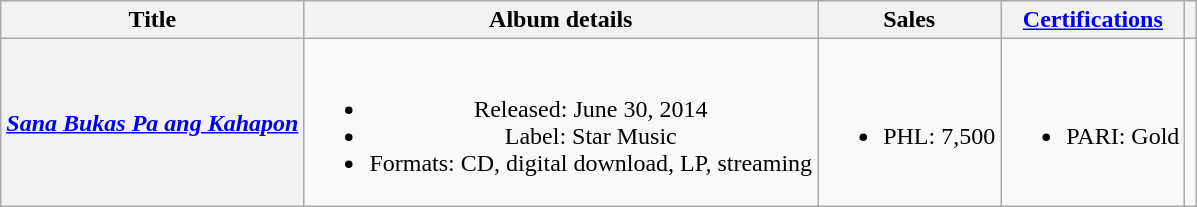<table class="wikitable plainrowheaders" style="text-align:center;">
<tr>
<th scope="col">Title</th>
<th scope="col">Album details</th>
<th scope="col">Sales</th>
<th scope="col"><a href='#'>Certifications</a></th>
<th scope="col"></th>
</tr>
<tr>
<th scope="row"><em><a href='#'>Sana Bukas Pa ang Kahapon</a></em></th>
<td><br><ul><li>Released: June 30, 2014</li><li>Label: Star Music</li><li>Formats: CD, digital download, LP, streaming</li></ul></td>
<td><br><ul><li>PHL: 7,500</li></ul></td>
<td><br><ul><li>PARI: Gold</li></ul></td>
<td></td>
</tr>
</table>
